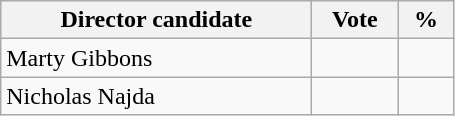<table class="wikitable">
<tr>
<th width="200px">Director candidate</th>
<th width="50px">Vote</th>
<th width="30px">%</th>
</tr>
<tr>
<td>Marty Gibbons</td>
<td></td>
<td></td>
</tr>
<tr>
<td>Nicholas Najda</td>
<td></td>
<td></td>
</tr>
</table>
